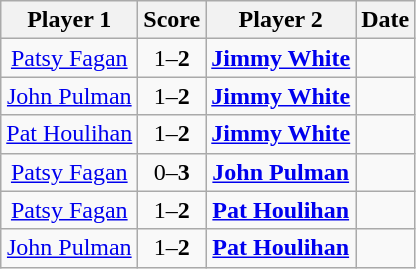<table class="wikitable" style="text-align: center">
<tr>
<th>Player 1</th>
<th>Score</th>
<th>Player 2</th>
<th>Date</th>
</tr>
<tr>
<td> <a href='#'>Patsy Fagan</a></td>
<td>1–<strong>2</strong></td>
<td> <strong><a href='#'>Jimmy White</a></strong></td>
<td></td>
</tr>
<tr>
<td> <a href='#'>John Pulman</a></td>
<td>1–<strong>2</strong></td>
<td> <strong><a href='#'>Jimmy White</a></strong></td>
<td></td>
</tr>
<tr>
<td> <a href='#'>Pat Houlihan</a></td>
<td>1–<strong>2</strong></td>
<td> <strong><a href='#'>Jimmy White</a></strong></td>
<td></td>
</tr>
<tr>
<td> <a href='#'>Patsy Fagan</a></td>
<td>0–<strong>3</strong></td>
<td> <strong><a href='#'>John Pulman</a></strong></td>
<td></td>
</tr>
<tr>
<td> <a href='#'>Patsy Fagan</a></td>
<td>1–<strong>2</strong></td>
<td> <strong><a href='#'>Pat Houlihan</a></strong></td>
<td></td>
</tr>
<tr>
<td> <a href='#'>John Pulman</a></td>
<td>1–<strong>2</strong></td>
<td> <strong><a href='#'>Pat Houlihan</a></strong></td>
<td></td>
</tr>
</table>
